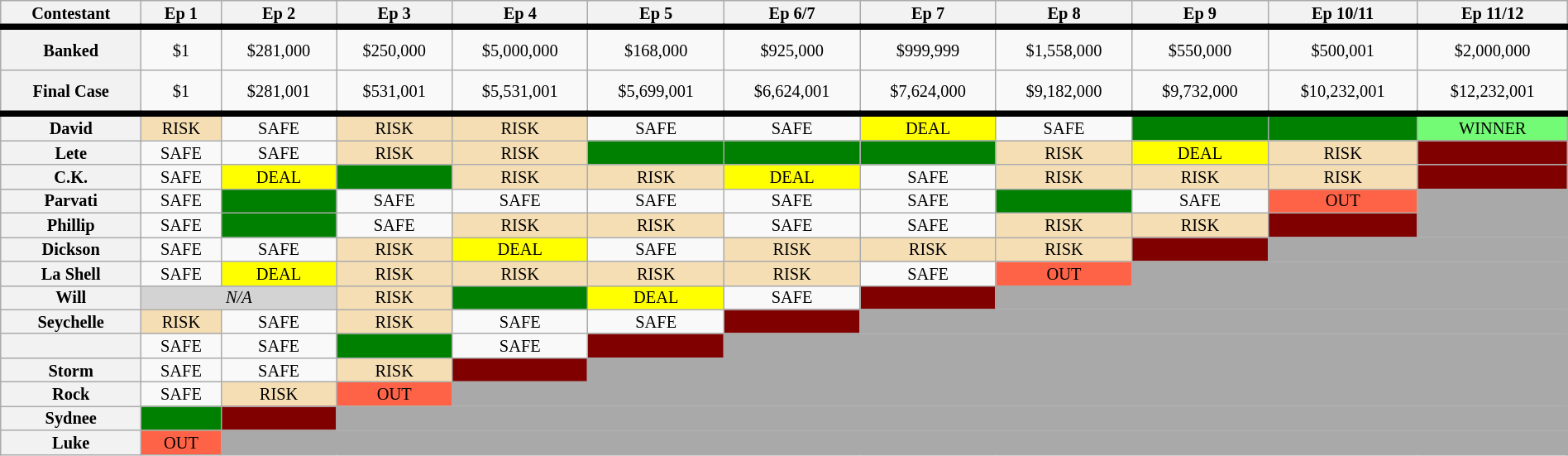<table class="wikitable" style="text-align:center; line-height:13px; font-size:85%; width:100%;">
<tr>
<th scope="col">Contestant</th>
<th scope="col">Ep 1</th>
<th scope="col">Ep 2</th>
<th scope="col">Ep 3</th>
<th scope="col">Ep 4</th>
<th scope="col">Ep 5</th>
<th scope="col">Ep 6/7</th>
<th scope="col">Ep 7</th>
<th scope="col">Ep 8</th>
<th scope="col">Ep 9</th>
<th scope="col">Ep 10/11</th>
<th scope="col">Ep 11/12</th>
</tr>
<tr style="border-top:5px solid; height:35px">
<th scope="row">Banked</th>
<td>$1</td>
<td>$281,000</td>
<td>$250,000</td>
<td>$5,000,000</td>
<td>$168,000</td>
<td>$925,000</td>
<td>$999,999</td>
<td>$1,558,000</td>
<td>$550,000</td>
<td>$500,001</td>
<td>$2,000,000</td>
</tr>
<tr style="height:35px">
<th scope="row">Final Case</th>
<td>$1</td>
<td>$281,001</td>
<td>$531,001</td>
<td>$5,531,001</td>
<td>$5,699,001</td>
<td>$6,624,001</td>
<td>$7,624,000</td>
<td>$9,182,000</td>
<td>$9,732,000</td>
<td>$10,232,001</td>
<td>$12,232,001</td>
</tr>
<tr style="border-top:5px solid">
<th scope="row">David</th>
<td bgcolor="wheat">RISK</td>
<td>SAFE</td>
<td bgcolor="wheat">RISK</td>
<td bgcolor="wheat">RISK</td>
<td>SAFE</td>
<td>SAFE</td>
<td bgcolor="yellow">DEAL</td>
<td>SAFE</td>
<td bgcolor="green"></td>
<td bgcolor="green"></td>
<td bgcolor=#73FB76>WINNER</td>
</tr>
<tr>
<th scope="row">Lete</th>
<td>SAFE</td>
<td>SAFE</td>
<td bgcolor="wheat">RISK</td>
<td bgcolor="wheat">RISK</td>
<td bgcolor="green"></td>
<td bgcolor="green"></td>
<td bgcolor="green"></td>
<td bgcolor="wheat">RISK</td>
<td bgcolor="yellow">DEAL</td>
<td bgcolor="wheat">RISK</td>
<td bgcolor="maroon"></td>
</tr>
<tr>
<th scope="row">C.K.</th>
<td>SAFE</td>
<td bgcolor="yellow">DEAL</td>
<td bgcolor="green"></td>
<td bgcolor="wheat">RISK</td>
<td bgcolor="wheat">RISK</td>
<td bgcolor="yellow">DEAL</td>
<td>SAFE</td>
<td bgcolor="wheat">RISK</td>
<td bgcolor="wheat">RISK</td>
<td bgcolor="wheat">RISK</td>
<td bgcolor="maroon"></td>
</tr>
<tr>
<th scope="row">Parvati</th>
<td>SAFE</td>
<td bgcolor="green"></td>
<td>SAFE</td>
<td>SAFE</td>
<td>SAFE</td>
<td>SAFE</td>
<td>SAFE</td>
<td bgcolor="green"></td>
<td>SAFE</td>
<td bgcolor="tomato">OUT</td>
<td colspan="3" bgcolor="darkgray"></td>
</tr>
<tr>
<th scope="row">Phillip</th>
<td>SAFE</td>
<td bgcolor="green"></td>
<td>SAFE</td>
<td bgcolor="wheat">RISK</td>
<td bgcolor="wheat">RISK</td>
<td>SAFE</td>
<td>SAFE</td>
<td bgcolor="wheat">RISK</td>
<td bgcolor="wheat">RISK</td>
<td bgcolor="maroon"></td>
<td colspan="3" bgcolor="darkgray"></td>
</tr>
<tr>
<th scope="row">Dickson</th>
<td>SAFE</td>
<td>SAFE</td>
<td bgcolor="wheat">RISK</td>
<td bgcolor="yellow">DEAL</td>
<td>SAFE</td>
<td bgcolor="wheat">RISK</td>
<td bgcolor="wheat">RISK</td>
<td bgcolor="wheat">RISK</td>
<td bgcolor="maroon"></td>
<td colspan="4" bgcolor="darkgray"></td>
</tr>
<tr>
<th scope="row">La Shell</th>
<td>SAFE</td>
<td bgcolor="yellow">DEAL</td>
<td bgcolor="wheat">RISK</td>
<td bgcolor="wheat">RISK</td>
<td bgcolor="wheat">RISK</td>
<td bgcolor="wheat">RISK</td>
<td>SAFE</td>
<td bgcolor="tomato">OUT</td>
<td colspan="4" bgcolor="darkgray"></td>
</tr>
<tr>
<th scope="row">Will</th>
<td colspan=2 bgcolor="lightgrey" align="center"><em>N/A</em></td>
<td bgcolor="wheat">RISK</td>
<td bgcolor="green"></td>
<td bgcolor="yellow">DEAL</td>
<td>SAFE</td>
<td bgcolor="maroon"></td>
<td colspan="5" bgcolor="darkgray"></td>
</tr>
<tr>
<th scope="row">Seychelle</th>
<td bgcolor="wheat">RISK</td>
<td>SAFE</td>
<td bgcolor="wheat">RISK</td>
<td>SAFE</td>
<td>SAFE</td>
<td bgcolor="maroon"></td>
<td colspan="6" bgcolor="darkgray"></td>
</tr>
<tr>
<th scope="row"></th>
<td>SAFE</td>
<td>SAFE</td>
<td bgcolor="green"></td>
<td>SAFE</td>
<td bgcolor="maroon"></td>
<td colspan="7" bgcolor="darkgray"></td>
</tr>
<tr>
<th scope="row">Storm</th>
<td>SAFE</td>
<td>SAFE</td>
<td bgcolor="wheat">RISK</td>
<td bgcolor="maroon"></td>
<td colspan="8" bgcolor="darkgray"></td>
</tr>
<tr>
<th scope="row">Rock</th>
<td>SAFE</td>
<td bgcolor="wheat">RISK</td>
<td bgcolor="tomato">OUT</td>
<td colspan="9" bgcolor="darkgray"></td>
</tr>
<tr>
<th scope="row">Sydnee</th>
<td bgcolor="green"></td>
<td bgcolor="maroon"></td>
<td colspan="10" bgcolor="darkgray"></td>
</tr>
<tr>
<th scope="row">Luke</th>
<td bgcolor="tomato">OUT</td>
<td colspan="11" bgcolor="darkgray"></td>
</tr>
</table>
